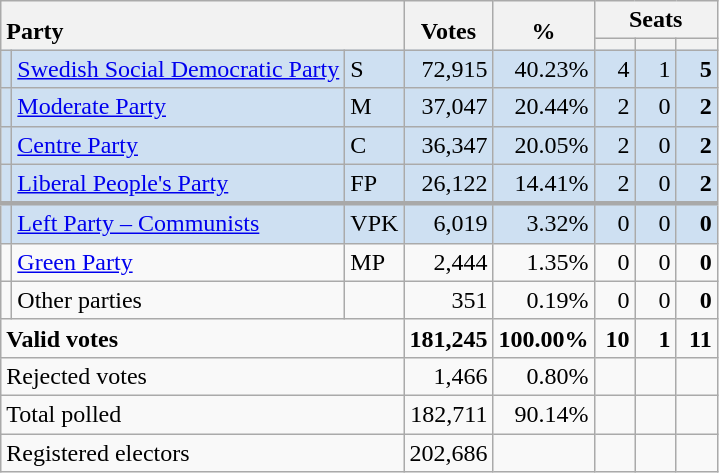<table class="wikitable" border="1" style="text-align:right;">
<tr>
<th style="text-align:left;" valign=bottom rowspan=2 colspan=3>Party</th>
<th align=center valign=bottom rowspan=2 width="50">Votes</th>
<th align=center valign=bottom rowspan=2 width="50">%</th>
<th colspan=3>Seats</th>
</tr>
<tr>
<th align=center valign=bottom width="20"><small></small></th>
<th align=center valign=bottom width="20"><small><a href='#'></a></small></th>
<th align=center valign=bottom width="20"><small></small></th>
</tr>
<tr style="background:#CEE0F2;">
<td></td>
<td align=left style="white-space: nowrap;"><a href='#'>Swedish Social Democratic Party</a></td>
<td align=left>S</td>
<td>72,915</td>
<td>40.23%</td>
<td>4</td>
<td>1</td>
<td><strong>5</strong></td>
</tr>
<tr style="background:#CEE0F2;">
<td></td>
<td align=left><a href='#'>Moderate Party</a></td>
<td align=left>M</td>
<td>37,047</td>
<td>20.44%</td>
<td>2</td>
<td>0</td>
<td><strong>2</strong></td>
</tr>
<tr style="background:#CEE0F2;">
<td></td>
<td align=left><a href='#'>Centre Party</a></td>
<td align=left>C</td>
<td>36,347</td>
<td>20.05%</td>
<td>2</td>
<td>0</td>
<td><strong>2</strong></td>
</tr>
<tr style="background:#CEE0F2;">
<td></td>
<td align=left><a href='#'>Liberal People's Party</a></td>
<td align=left>FP</td>
<td>26,122</td>
<td>14.41%</td>
<td>2</td>
<td>0</td>
<td><strong>2</strong></td>
</tr>
<tr style="background:#CEE0F2; border-top:3px solid darkgray;">
<td></td>
<td align=left><a href='#'>Left Party – Communists</a></td>
<td align=left>VPK</td>
<td>6,019</td>
<td>3.32%</td>
<td>0</td>
<td>0</td>
<td><strong>0</strong></td>
</tr>
<tr>
<td></td>
<td align=left><a href='#'>Green Party</a></td>
<td align=left>MP</td>
<td>2,444</td>
<td>1.35%</td>
<td>0</td>
<td>0</td>
<td><strong>0</strong></td>
</tr>
<tr>
<td></td>
<td align=left>Other parties</td>
<td></td>
<td>351</td>
<td>0.19%</td>
<td>0</td>
<td>0</td>
<td><strong>0</strong></td>
</tr>
<tr style="font-weight:bold">
<td align=left colspan=3>Valid votes</td>
<td>181,245</td>
<td>100.00%</td>
<td>10</td>
<td>1</td>
<td>11</td>
</tr>
<tr>
<td align=left colspan=3>Rejected votes</td>
<td>1,466</td>
<td>0.80%</td>
<td></td>
<td></td>
<td></td>
</tr>
<tr>
<td align=left colspan=3>Total polled</td>
<td>182,711</td>
<td>90.14%</td>
<td></td>
<td></td>
<td></td>
</tr>
<tr>
<td align=left colspan=3>Registered electors</td>
<td>202,686</td>
<td></td>
<td></td>
<td></td>
<td></td>
</tr>
</table>
